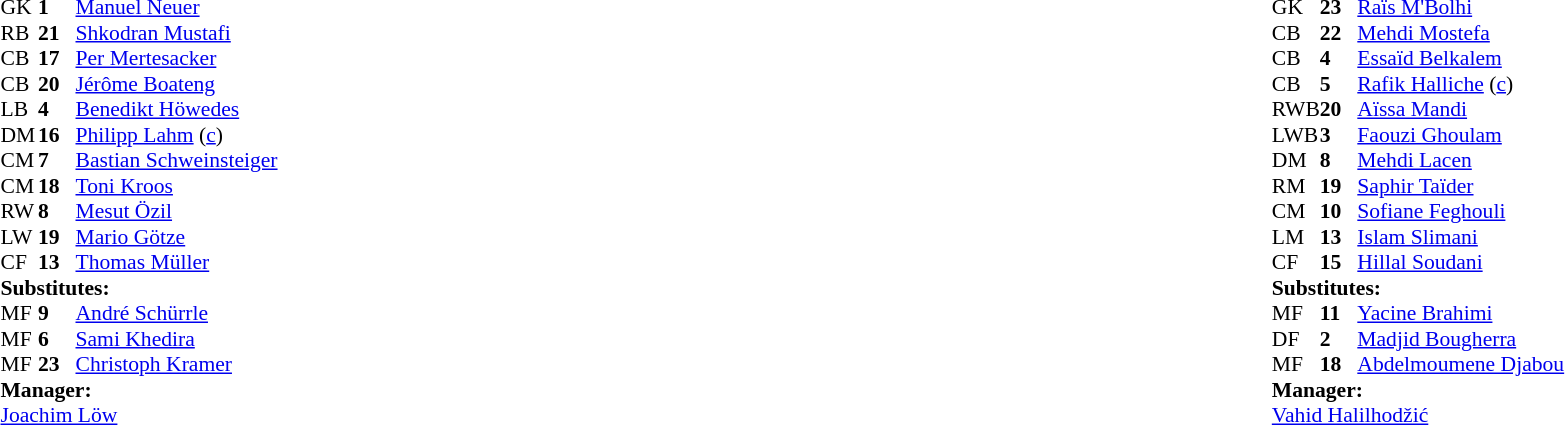<table width="100%">
<tr>
<td valign="top" width="40%"><br><table style="font-size:90%" cellspacing="0" cellpadding="0">
<tr>
<th width=25></th>
<th width=25></th>
</tr>
<tr>
<td>GK</td>
<td><strong>1</strong></td>
<td><a href='#'>Manuel Neuer</a></td>
</tr>
<tr>
<td>RB</td>
<td><strong>21</strong></td>
<td><a href='#'>Shkodran Mustafi</a></td>
<td></td>
<td></td>
</tr>
<tr>
<td>CB</td>
<td><strong>17</strong></td>
<td><a href='#'>Per Mertesacker</a></td>
</tr>
<tr>
<td>CB</td>
<td><strong>20</strong></td>
<td><a href='#'>Jérôme Boateng</a></td>
</tr>
<tr>
<td>LB</td>
<td><strong>4</strong></td>
<td><a href='#'>Benedikt Höwedes</a></td>
</tr>
<tr>
<td>DM</td>
<td><strong>16</strong></td>
<td><a href='#'>Philipp Lahm</a> (<a href='#'>c</a>)</td>
<td></td>
</tr>
<tr>
<td>CM</td>
<td><strong>7</strong></td>
<td><a href='#'>Bastian Schweinsteiger</a></td>
<td></td>
<td></td>
</tr>
<tr>
<td>CM</td>
<td><strong>18</strong></td>
<td><a href='#'>Toni Kroos</a></td>
</tr>
<tr>
<td>RW</td>
<td><strong>8</strong></td>
<td><a href='#'>Mesut Özil</a></td>
</tr>
<tr>
<td>LW</td>
<td><strong>19</strong></td>
<td><a href='#'>Mario Götze</a></td>
<td></td>
<td></td>
</tr>
<tr>
<td>CF</td>
<td><strong>13</strong></td>
<td><a href='#'>Thomas Müller</a></td>
</tr>
<tr>
<td colspan=3><strong>Substitutes:</strong></td>
</tr>
<tr>
<td>MF</td>
<td><strong>9</strong></td>
<td><a href='#'>André Schürrle</a></td>
<td></td>
<td></td>
</tr>
<tr>
<td>MF</td>
<td><strong>6</strong></td>
<td><a href='#'>Sami Khedira</a></td>
<td></td>
<td></td>
</tr>
<tr>
<td>MF</td>
<td><strong>23</strong></td>
<td><a href='#'>Christoph Kramer</a></td>
<td></td>
<td></td>
</tr>
<tr>
<td colspan=3><strong>Manager:</strong></td>
</tr>
<tr>
<td colspan=3><a href='#'>Joachim Löw</a></td>
</tr>
</table>
</td>
<td valign="top"></td>
<td valign="top" width="50%"><br><table style="font-size:90%;margin:auto" cellspacing="0" cellpadding="0">
<tr>
<th width=25></th>
<th width=25></th>
</tr>
<tr>
<td>GK</td>
<td><strong>23</strong></td>
<td><a href='#'>Raïs M'Bolhi</a></td>
</tr>
<tr>
<td>CB</td>
<td><strong>22</strong></td>
<td><a href='#'>Mehdi Mostefa</a></td>
</tr>
<tr>
<td>CB</td>
<td><strong>4</strong></td>
<td><a href='#'>Essaïd Belkalem</a></td>
</tr>
<tr>
<td>CB</td>
<td><strong>5</strong></td>
<td><a href='#'>Rafik Halliche</a> (<a href='#'>c</a>)</td>
<td></td>
<td></td>
</tr>
<tr>
<td>RWB</td>
<td><strong>20</strong></td>
<td><a href='#'>Aïssa Mandi</a></td>
</tr>
<tr>
<td>LWB</td>
<td><strong>3</strong></td>
<td><a href='#'>Faouzi Ghoulam</a></td>
</tr>
<tr>
<td>DM</td>
<td><strong>8</strong></td>
<td><a href='#'>Mehdi Lacen</a></td>
</tr>
<tr>
<td>RM</td>
<td><strong>19</strong></td>
<td><a href='#'>Saphir Taïder</a></td>
<td></td>
<td></td>
</tr>
<tr>
<td>CM</td>
<td><strong>10</strong></td>
<td><a href='#'>Sofiane Feghouli</a></td>
</tr>
<tr>
<td>LM</td>
<td><strong>13</strong></td>
<td><a href='#'>Islam Slimani</a></td>
</tr>
<tr>
<td>CF</td>
<td><strong>15</strong></td>
<td><a href='#'>Hillal Soudani</a></td>
<td></td>
<td></td>
</tr>
<tr>
<td colspan=3><strong>Substitutes:</strong></td>
</tr>
<tr>
<td>MF</td>
<td><strong>11</strong></td>
<td><a href='#'>Yacine Brahimi</a></td>
<td></td>
<td></td>
</tr>
<tr>
<td>DF</td>
<td><strong>2</strong></td>
<td><a href='#'>Madjid Bougherra</a></td>
<td></td>
<td></td>
</tr>
<tr>
<td>MF</td>
<td><strong>18</strong></td>
<td><a href='#'>Abdelmoumene Djabou</a></td>
<td></td>
<td></td>
</tr>
<tr>
<td colspan=3><strong>Manager:</strong></td>
</tr>
<tr>
<td colspan=3> <a href='#'>Vahid Halilhodžić</a></td>
</tr>
</table>
</td>
</tr>
</table>
